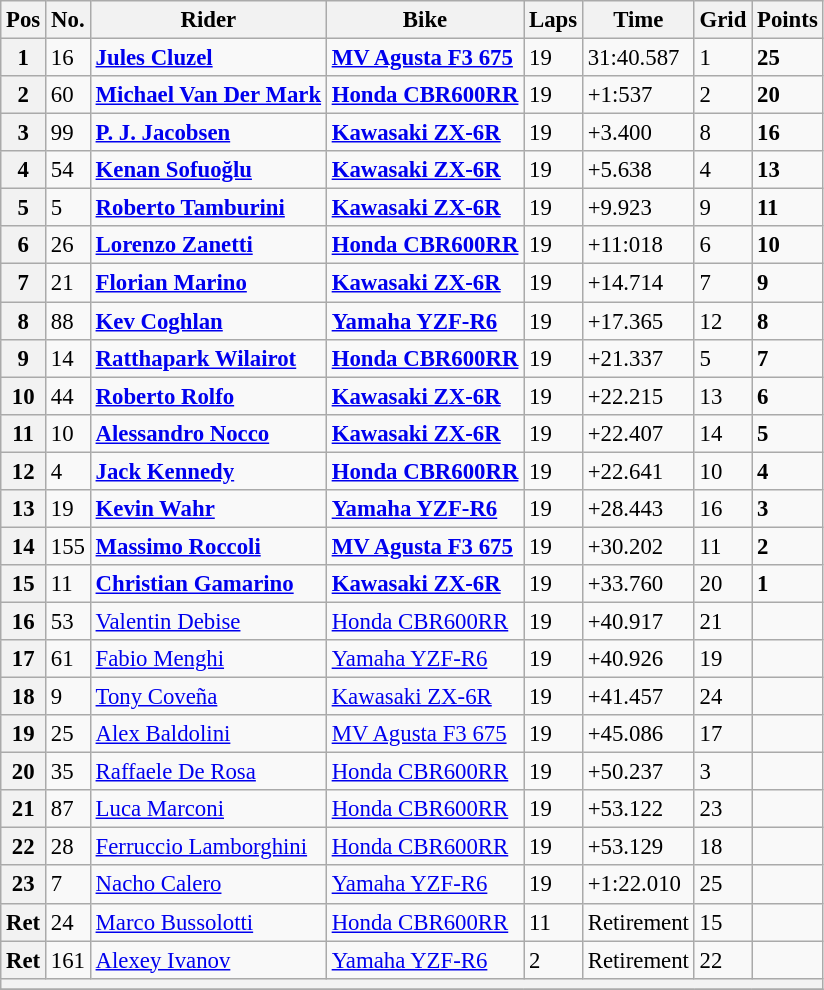<table class="wikitable" style="font-size: 95%;">
<tr>
<th>Pos</th>
<th>No.</th>
<th>Rider</th>
<th>Bike</th>
<th>Laps</th>
<th>Time</th>
<th>Grid</th>
<th>Points</th>
</tr>
<tr>
<th>1</th>
<td>16</td>
<td> <strong><a href='#'>Jules Cluzel</a></strong></td>
<td><strong><a href='#'>MV Agusta F3 675</a></strong></td>
<td>19</td>
<td>31:40.587</td>
<td>1</td>
<td><strong>25</strong></td>
</tr>
<tr>
<th>2</th>
<td>60</td>
<td> <strong><a href='#'>Michael Van Der Mark</a></strong></td>
<td><strong><a href='#'>Honda CBR600RR</a></strong></td>
<td>19</td>
<td>+1:537</td>
<td>2</td>
<td><strong>20</strong></td>
</tr>
<tr>
<th>3</th>
<td>99</td>
<td> <strong><a href='#'>P. J. Jacobsen</a></strong></td>
<td><strong><a href='#'>Kawasaki ZX-6R</a></strong></td>
<td>19</td>
<td>+3.400</td>
<td>8</td>
<td><strong>16</strong></td>
</tr>
<tr>
<th>4</th>
<td>54</td>
<td> <strong><a href='#'>Kenan Sofuoğlu</a></strong></td>
<td><strong><a href='#'>Kawasaki ZX-6R</a></strong></td>
<td>19</td>
<td>+5.638</td>
<td>4</td>
<td><strong>13</strong></td>
</tr>
<tr>
<th>5</th>
<td>5</td>
<td> <strong><a href='#'>Roberto Tamburini</a></strong></td>
<td><strong><a href='#'>Kawasaki ZX-6R</a></strong></td>
<td>19</td>
<td>+9.923</td>
<td>9</td>
<td><strong>11</strong></td>
</tr>
<tr>
<th>6</th>
<td>26</td>
<td> <strong><a href='#'>Lorenzo Zanetti</a></strong></td>
<td><strong><a href='#'>Honda CBR600RR</a></strong></td>
<td>19</td>
<td>+11:018</td>
<td>6</td>
<td><strong>10</strong></td>
</tr>
<tr>
<th>7</th>
<td>21</td>
<td> <strong><a href='#'>Florian Marino</a></strong></td>
<td><strong><a href='#'>Kawasaki ZX-6R</a></strong></td>
<td>19</td>
<td>+14.714</td>
<td>7</td>
<td><strong>9</strong></td>
</tr>
<tr>
<th>8</th>
<td>88</td>
<td> <strong><a href='#'>Kev Coghlan</a></strong></td>
<td><strong><a href='#'>Yamaha YZF-R6</a></strong></td>
<td>19</td>
<td>+17.365</td>
<td>12</td>
<td><strong>8</strong></td>
</tr>
<tr>
<th>9</th>
<td>14</td>
<td> <strong><a href='#'>Ratthapark Wilairot</a></strong></td>
<td><strong><a href='#'>Honda CBR600RR</a></strong></td>
<td>19</td>
<td>+21.337</td>
<td>5</td>
<td><strong>7</strong></td>
</tr>
<tr>
<th>10</th>
<td>44</td>
<td> <strong><a href='#'>Roberto Rolfo</a></strong></td>
<td><strong><a href='#'>Kawasaki ZX-6R</a></strong></td>
<td>19</td>
<td>+22.215</td>
<td>13</td>
<td><strong>6</strong></td>
</tr>
<tr>
<th>11</th>
<td>10</td>
<td> <strong><a href='#'>Alessandro Nocco</a></strong></td>
<td><strong><a href='#'>Kawasaki ZX-6R</a></strong></td>
<td>19</td>
<td>+22.407</td>
<td>14</td>
<td><strong>5</strong></td>
</tr>
<tr>
<th>12</th>
<td>4</td>
<td> <strong><a href='#'>Jack Kennedy</a></strong></td>
<td><strong><a href='#'>Honda CBR600RR</a></strong></td>
<td>19</td>
<td>+22.641</td>
<td>10</td>
<td><strong>4</strong></td>
</tr>
<tr>
<th>13</th>
<td>19</td>
<td> <strong><a href='#'>Kevin Wahr</a></strong></td>
<td><strong><a href='#'>Yamaha YZF-R6</a></strong></td>
<td>19</td>
<td>+28.443</td>
<td>16</td>
<td><strong>3</strong></td>
</tr>
<tr>
<th>14</th>
<td>155</td>
<td> <strong><a href='#'>Massimo Roccoli</a></strong></td>
<td><strong><a href='#'>MV Agusta F3 675</a></strong></td>
<td>19</td>
<td>+30.202</td>
<td>11</td>
<td><strong>2</strong></td>
</tr>
<tr>
<th>15</th>
<td>11</td>
<td> <strong><a href='#'>Christian Gamarino</a></strong></td>
<td><strong><a href='#'>Kawasaki ZX-6R</a></strong></td>
<td>19</td>
<td>+33.760</td>
<td>20</td>
<td><strong>1</strong></td>
</tr>
<tr>
<th>16</th>
<td>53</td>
<td> <a href='#'>Valentin Debise</a></td>
<td><a href='#'>Honda CBR600RR</a></td>
<td>19</td>
<td>+40.917</td>
<td>21</td>
<td></td>
</tr>
<tr>
<th>17</th>
<td>61</td>
<td> <a href='#'>Fabio Menghi</a></td>
<td><a href='#'>Yamaha YZF-R6</a></td>
<td>19</td>
<td>+40.926</td>
<td>19</td>
<td></td>
</tr>
<tr>
<th>18</th>
<td>9</td>
<td> <a href='#'>Tony Coveña</a></td>
<td><a href='#'>Kawasaki ZX-6R</a></td>
<td>19</td>
<td>+41.457</td>
<td>24</td>
<td></td>
</tr>
<tr>
<th>19</th>
<td>25</td>
<td> <a href='#'>Alex Baldolini</a></td>
<td><a href='#'>MV Agusta F3 675</a></td>
<td>19</td>
<td>+45.086</td>
<td>17</td>
<td></td>
</tr>
<tr>
<th>20</th>
<td>35</td>
<td> <a href='#'>Raffaele De Rosa</a></td>
<td><a href='#'>Honda CBR600RR</a></td>
<td>19</td>
<td>+50.237</td>
<td>3</td>
<td></td>
</tr>
<tr>
<th>21</th>
<td>87</td>
<td> <a href='#'>Luca Marconi</a></td>
<td><a href='#'>Honda CBR600RR</a></td>
<td>19</td>
<td>+53.122</td>
<td>23</td>
<td></td>
</tr>
<tr>
<th>22</th>
<td>28</td>
<td> <a href='#'>Ferruccio Lamborghini</a></td>
<td><a href='#'>Honda CBR600RR</a></td>
<td>19</td>
<td>+53.129</td>
<td>18</td>
<td></td>
</tr>
<tr>
<th>23</th>
<td>7</td>
<td> <a href='#'>Nacho Calero</a></td>
<td><a href='#'>Yamaha YZF-R6</a></td>
<td>19</td>
<td>+1:22.010</td>
<td>25</td>
<td></td>
</tr>
<tr>
<th>Ret</th>
<td>24</td>
<td> <a href='#'>Marco Bussolotti</a></td>
<td><a href='#'>Honda CBR600RR</a></td>
<td>11</td>
<td>Retirement</td>
<td>15</td>
<td></td>
</tr>
<tr>
<th>Ret</th>
<td>161</td>
<td> <a href='#'>Alexey Ivanov</a></td>
<td><a href='#'>Yamaha YZF-R6</a></td>
<td>2</td>
<td>Retirement</td>
<td>22</td>
<td></td>
</tr>
<tr>
<th colspan=8></th>
</tr>
<tr>
</tr>
</table>
